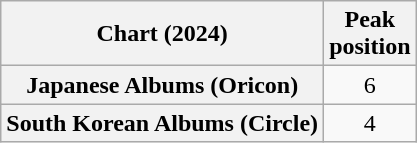<table class="wikitable plainrowheaders" style="text-align:center">
<tr>
<th scope="col">Chart (2024)</th>
<th scope="col">Peak<br>position</th>
</tr>
<tr>
<th scope="row">Japanese Albums (Oricon)</th>
<td>6</td>
</tr>
<tr>
<th scope="row">South Korean Albums (Circle)</th>
<td>4</td>
</tr>
</table>
